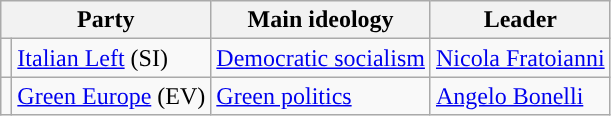<table class=wikitable style=text-align:left>
<tr>
<th colspan=2>Party</th>
<th>Main ideology</th>
<th>Leader</th>
</tr>
<tr>
<td></td>
<td><a href='#'>Italian Left</a> (SI)</td>
<td><a href='#'>Democratic socialism</a></td>
<td><a href='#'>Nicola Fratoianni</a></td>
</tr>
<tr>
<td></td>
<td><a href='#'>Green Europe</a> (EV)</td>
<td><a href='#'>Green politics</a></td>
<td><a href='#'>Angelo Bonelli</a></td>
</tr>
</table>
